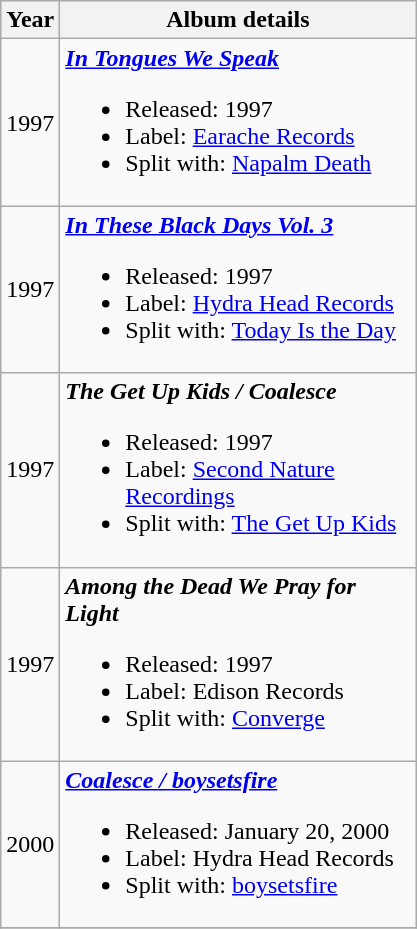<table class="wikitable">
<tr>
<th>Year</th>
<th width="230">Album details</th>
</tr>
<tr>
<td>1997</td>
<td><strong><em><a href='#'>In Tongues We Speak</a></em></strong><br><ul><li>Released: 1997</li><li>Label: <a href='#'>Earache Records</a></li><li>Split with: <a href='#'>Napalm Death</a></li></ul></td>
</tr>
<tr>
<td>1997</td>
<td><strong><em><a href='#'>In These Black Days Vol. 3</a></em></strong><br><ul><li>Released: 1997</li><li>Label: <a href='#'>Hydra Head Records</a></li><li>Split with: <a href='#'>Today Is the Day</a></li></ul></td>
</tr>
<tr>
<td>1997</td>
<td><strong><em>The Get Up Kids / Coalesce</em></strong><br><ul><li>Released: 1997</li><li>Label: <a href='#'>Second Nature Recordings</a></li><li>Split with: <a href='#'>The Get Up Kids</a></li></ul></td>
</tr>
<tr>
<td>1997</td>
<td><strong><em>Among the Dead We Pray for Light</em></strong><br><ul><li>Released: 1997</li><li>Label: Edison Records</li><li>Split with: <a href='#'>Converge</a></li></ul></td>
</tr>
<tr>
<td>2000</td>
<td><strong><em><a href='#'>Coalesce / boysetsfire</a></em></strong><br><ul><li>Released: January 20, 2000</li><li>Label: Hydra Head Records</li><li>Split with: <a href='#'>boysetsfire</a></li></ul></td>
</tr>
<tr>
</tr>
</table>
